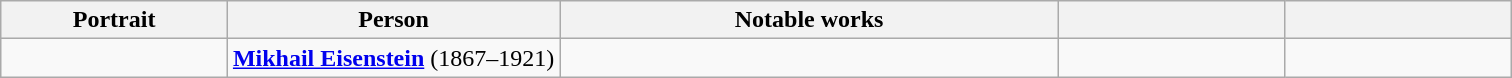<table class="wikitable">
<tr ">
<th style="width:15%;">Portrait</th>
<th style="width:22%;">Person</th>
<th style="width:33%;">Notable works</th>
<th style="width:15%;"></th>
<th style="width:15%;"></th>
</tr>
<tr>
<td></td>
<td><strong><a href='#'>Mikhail Eisenstein</a></strong> (1867–1921)<br></td>
<td></td>
<td></td>
<td></td>
</tr>
</table>
